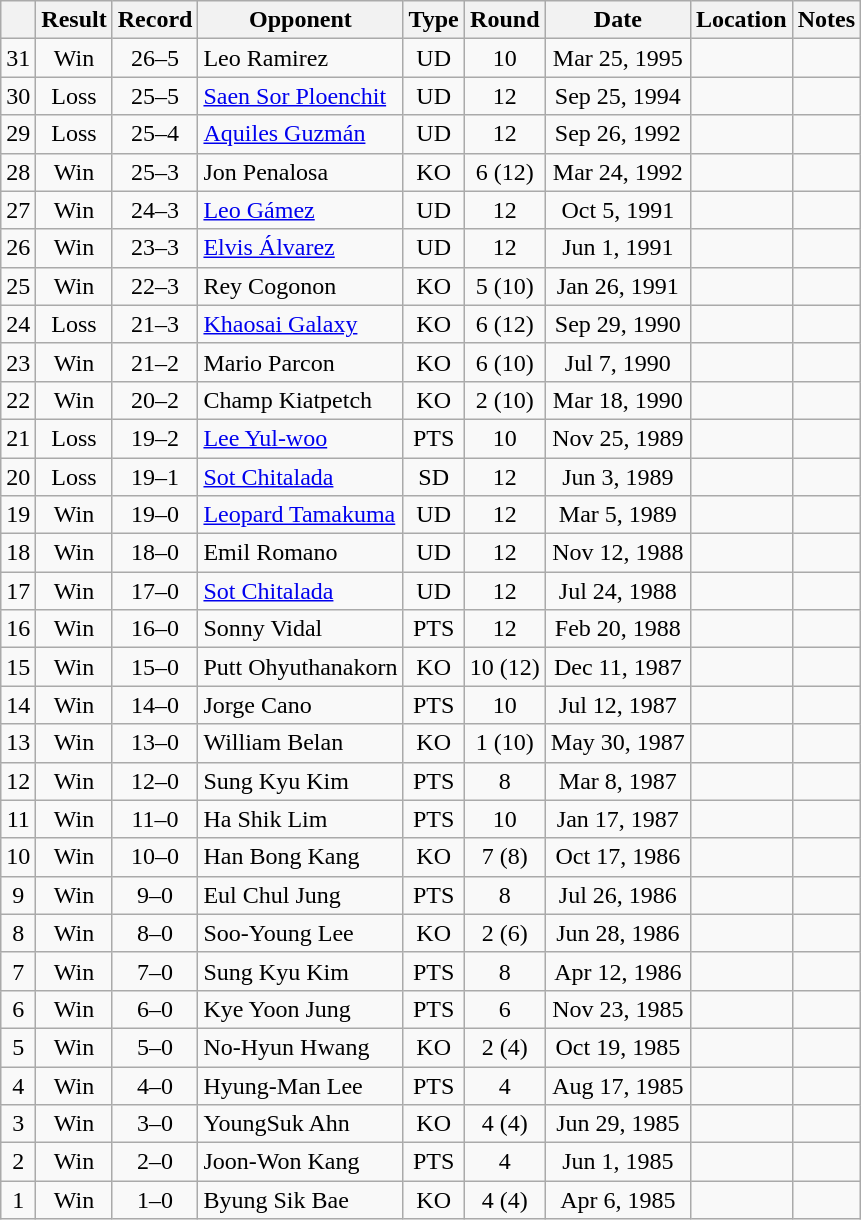<table class=wikitable style=text-align:center>
<tr>
<th></th>
<th>Result</th>
<th>Record</th>
<th>Opponent</th>
<th>Type</th>
<th>Round</th>
<th>Date</th>
<th>Location</th>
<th>Notes</th>
</tr>
<tr>
<td>31</td>
<td>Win</td>
<td>26–5</td>
<td align=left>Leo Ramirez</td>
<td>UD</td>
<td>10</td>
<td>Mar 25, 1995</td>
<td align=left></td>
<td align=left></td>
</tr>
<tr>
<td>30</td>
<td>Loss</td>
<td>25–5</td>
<td align=left><a href='#'>Saen Sor Ploenchit</a></td>
<td>UD</td>
<td>12</td>
<td>Sep 25, 1994</td>
<td align=left></td>
<td align=left></td>
</tr>
<tr>
<td>29</td>
<td>Loss</td>
<td>25–4</td>
<td align=left><a href='#'>Aquiles Guzmán</a></td>
<td>UD</td>
<td>12</td>
<td>Sep 26, 1992</td>
<td align=left></td>
<td align=left></td>
</tr>
<tr>
<td>28</td>
<td>Win</td>
<td>25–3</td>
<td align=left>Jon Penalosa</td>
<td>KO</td>
<td>6 (12)</td>
<td>Mar 24, 1992</td>
<td align=left></td>
<td align=left></td>
</tr>
<tr>
<td>27</td>
<td>Win</td>
<td>24–3</td>
<td align=left><a href='#'>Leo Gámez</a></td>
<td>UD</td>
<td>12</td>
<td>Oct 5, 1991</td>
<td align=left></td>
<td align=left></td>
</tr>
<tr>
<td>26</td>
<td>Win</td>
<td>23–3</td>
<td align=left><a href='#'>Elvis Álvarez</a></td>
<td>UD</td>
<td>12</td>
<td>Jun 1, 1991</td>
<td align=left></td>
<td align=left></td>
</tr>
<tr>
<td>25</td>
<td>Win</td>
<td>22–3</td>
<td align=left>Rey Cogonon</td>
<td>KO</td>
<td>5 (10)</td>
<td>Jan 26, 1991</td>
<td align=left></td>
<td align=left></td>
</tr>
<tr>
<td>24</td>
<td>Loss</td>
<td>21–3</td>
<td align=left><a href='#'>Khaosai Galaxy</a></td>
<td>KO</td>
<td>6 (12)</td>
<td>Sep 29, 1990</td>
<td align=left></td>
<td align=left></td>
</tr>
<tr>
<td>23</td>
<td>Win</td>
<td>21–2</td>
<td align=left>Mario Parcon</td>
<td>KO</td>
<td>6 (10)</td>
<td>Jul 7, 1990</td>
<td align=left></td>
<td align=left></td>
</tr>
<tr>
<td>22</td>
<td>Win</td>
<td>20–2</td>
<td align=left>Champ Kiatpetch</td>
<td>KO</td>
<td>2 (10)</td>
<td>Mar 18, 1990</td>
<td align=left></td>
<td align=left></td>
</tr>
<tr>
<td>21</td>
<td>Loss</td>
<td>19–2</td>
<td align=left><a href='#'>Lee Yul-woo</a></td>
<td>PTS</td>
<td>10</td>
<td>Nov 25, 1989</td>
<td align=left></td>
<td align=left></td>
</tr>
<tr>
<td>20</td>
<td>Loss</td>
<td>19–1</td>
<td align=left><a href='#'>Sot Chitalada</a></td>
<td>SD</td>
<td>12</td>
<td>Jun 3, 1989</td>
<td align=left></td>
<td align=left></td>
</tr>
<tr>
<td>19</td>
<td>Win</td>
<td>19–0</td>
<td align=left><a href='#'>Leopard Tamakuma</a></td>
<td>UD</td>
<td>12</td>
<td>Mar 5, 1989</td>
<td align=left></td>
<td align=left></td>
</tr>
<tr>
<td>18</td>
<td>Win</td>
<td>18–0</td>
<td align=left>Emil Romano</td>
<td>UD</td>
<td>12</td>
<td>Nov 12, 1988</td>
<td align=left></td>
<td align=left></td>
</tr>
<tr>
<td>17</td>
<td>Win</td>
<td>17–0</td>
<td align=left><a href='#'>Sot Chitalada</a></td>
<td>UD</td>
<td>12</td>
<td>Jul 24, 1988</td>
<td align=left></td>
<td align=left></td>
</tr>
<tr>
<td>16</td>
<td>Win</td>
<td>16–0</td>
<td align=left>Sonny Vidal</td>
<td>PTS</td>
<td>12</td>
<td>Feb 20, 1988</td>
<td align=left></td>
<td align=left></td>
</tr>
<tr>
<td>15</td>
<td>Win</td>
<td>15–0</td>
<td align=left>Putt Ohyuthanakorn</td>
<td>KO</td>
<td>10 (12)</td>
<td>Dec 11, 1987</td>
<td align=left></td>
<td align=left></td>
</tr>
<tr>
<td>14</td>
<td>Win</td>
<td>14–0</td>
<td align=left>Jorge Cano</td>
<td>PTS</td>
<td>10</td>
<td>Jul 12, 1987</td>
<td align=left></td>
<td align=left></td>
</tr>
<tr>
<td>13</td>
<td>Win</td>
<td>13–0</td>
<td align=left>William Belan</td>
<td>KO</td>
<td>1 (10)</td>
<td>May 30, 1987</td>
<td align=left></td>
<td align=left></td>
</tr>
<tr>
<td>12</td>
<td>Win</td>
<td>12–0</td>
<td align=left>Sung Kyu Kim</td>
<td>PTS</td>
<td>8</td>
<td>Mar 8, 1987</td>
<td align=left></td>
<td align=left></td>
</tr>
<tr>
<td>11</td>
<td>Win</td>
<td>11–0</td>
<td align=left>Ha Shik Lim</td>
<td>PTS</td>
<td>10</td>
<td>Jan 17, 1987</td>
<td align=left></td>
<td align=left></td>
</tr>
<tr>
<td>10</td>
<td>Win</td>
<td>10–0</td>
<td align=left>Han Bong Kang</td>
<td>KO</td>
<td>7 (8)</td>
<td>Oct 17, 1986</td>
<td align=left></td>
<td align=left></td>
</tr>
<tr>
<td>9</td>
<td>Win</td>
<td>9–0</td>
<td align=left>Eul Chul Jung</td>
<td>PTS</td>
<td>8</td>
<td>Jul 26, 1986</td>
<td align=left></td>
<td align=left></td>
</tr>
<tr>
<td>8</td>
<td>Win</td>
<td>8–0</td>
<td align=left>Soo-Young Lee</td>
<td>KO</td>
<td>2 (6)</td>
<td>Jun 28, 1986</td>
<td align=left></td>
<td align=left></td>
</tr>
<tr>
<td>7</td>
<td>Win</td>
<td>7–0</td>
<td align=left>Sung Kyu Kim</td>
<td>PTS</td>
<td>8</td>
<td>Apr 12, 1986</td>
<td align=left></td>
<td align=left></td>
</tr>
<tr>
<td>6</td>
<td>Win</td>
<td>6–0</td>
<td align=left>Kye Yoon Jung</td>
<td>PTS</td>
<td>6</td>
<td>Nov 23, 1985</td>
<td align=left></td>
<td align=left></td>
</tr>
<tr>
<td>5</td>
<td>Win</td>
<td>5–0</td>
<td align=left>No-Hyun Hwang</td>
<td>KO</td>
<td>2 (4)</td>
<td>Oct 19, 1985</td>
<td align=left></td>
<td align=left></td>
</tr>
<tr>
<td>4</td>
<td>Win</td>
<td>4–0</td>
<td align=left>Hyung-Man Lee</td>
<td>PTS</td>
<td>4</td>
<td>Aug 17, 1985</td>
<td align=left></td>
<td align=left></td>
</tr>
<tr>
<td>3</td>
<td>Win</td>
<td>3–0</td>
<td align=left>YoungSuk Ahn</td>
<td>KO</td>
<td>4 (4)</td>
<td>Jun 29, 1985</td>
<td align=left></td>
<td align=left></td>
</tr>
<tr>
<td>2</td>
<td>Win</td>
<td>2–0</td>
<td align=left>Joon-Won Kang</td>
<td>PTS</td>
<td>4</td>
<td>Jun 1, 1985</td>
<td align=left></td>
<td align=left></td>
</tr>
<tr>
<td>1</td>
<td>Win</td>
<td>1–0</td>
<td align=left>Byung Sik Bae</td>
<td>KO</td>
<td>4 (4)</td>
<td>Apr 6, 1985</td>
<td align=left></td>
<td align=left></td>
</tr>
</table>
